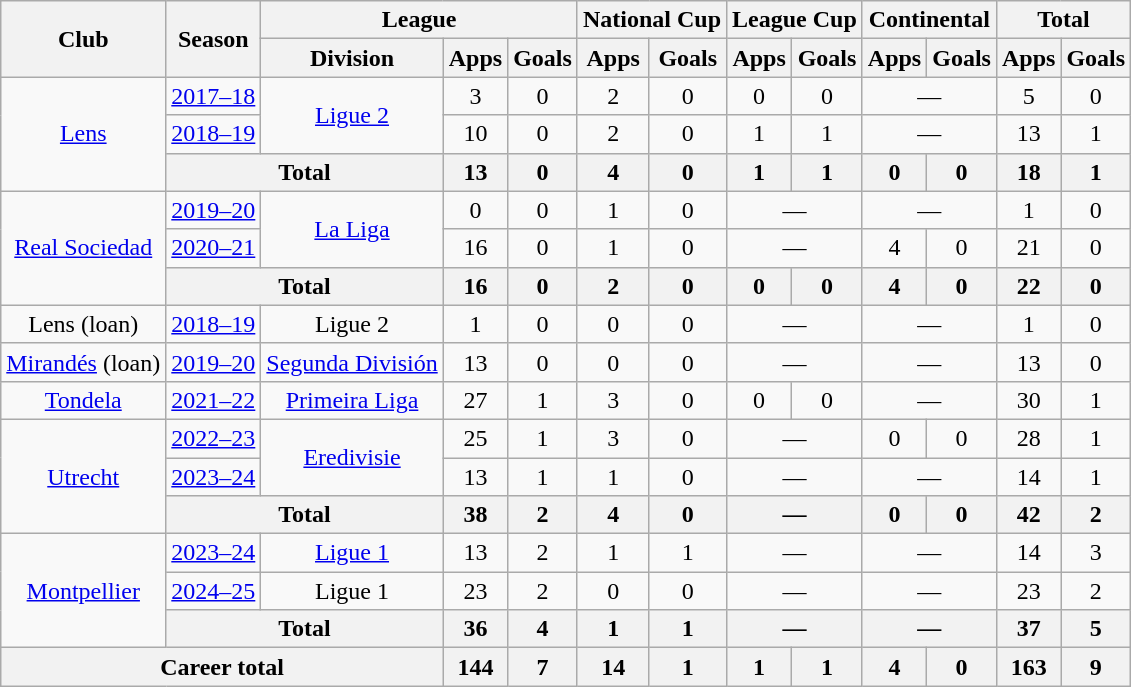<table class="wikitable" style="text-align:center">
<tr>
<th rowspan="2">Club</th>
<th rowspan="2">Season</th>
<th colspan="3">League</th>
<th colspan="2">National Cup</th>
<th colspan="2">League Cup</th>
<th colspan="2">Continental</th>
<th colspan="2">Total</th>
</tr>
<tr>
<th>Division</th>
<th>Apps</th>
<th>Goals</th>
<th>Apps</th>
<th>Goals</th>
<th>Apps</th>
<th>Goals</th>
<th>Apps</th>
<th>Goals</th>
<th>Apps</th>
<th>Goals</th>
</tr>
<tr>
<td rowspan="3"><a href='#'>Lens</a></td>
<td><a href='#'>2017–18</a></td>
<td rowspan="2"><a href='#'>Ligue 2</a></td>
<td>3</td>
<td>0</td>
<td>2</td>
<td>0</td>
<td>0</td>
<td>0</td>
<td colspan="2">—</td>
<td>5</td>
<td>0</td>
</tr>
<tr>
<td><a href='#'>2018–19</a></td>
<td>10</td>
<td>0</td>
<td>2</td>
<td>0</td>
<td>1</td>
<td>1</td>
<td colspan="2">—</td>
<td>13</td>
<td>1</td>
</tr>
<tr>
<th colspan="2">Total</th>
<th>13</th>
<th>0</th>
<th>4</th>
<th>0</th>
<th>1</th>
<th>1</th>
<th>0</th>
<th>0</th>
<th>18</th>
<th>1</th>
</tr>
<tr>
<td rowspan="3"><a href='#'>Real Sociedad</a></td>
<td><a href='#'>2019–20</a></td>
<td rowspan="2"><a href='#'>La Liga</a></td>
<td>0</td>
<td>0</td>
<td>1</td>
<td>0</td>
<td colspan="2">—</td>
<td colspan="2">—</td>
<td>1</td>
<td>0</td>
</tr>
<tr>
<td><a href='#'>2020–21</a></td>
<td>16</td>
<td>0</td>
<td>1</td>
<td>0</td>
<td colspan="2">—</td>
<td>4</td>
<td>0</td>
<td>21</td>
<td>0</td>
</tr>
<tr>
<th colspan="2">Total</th>
<th>16</th>
<th>0</th>
<th>2</th>
<th>0</th>
<th>0</th>
<th>0</th>
<th>4</th>
<th>0</th>
<th>22</th>
<th>0</th>
</tr>
<tr>
<td>Lens (loan)</td>
<td><a href='#'>2018–19</a></td>
<td>Ligue 2</td>
<td>1</td>
<td>0</td>
<td>0</td>
<td>0</td>
<td colspan="2">—</td>
<td colspan="2">—</td>
<td>1</td>
<td>0</td>
</tr>
<tr>
<td><a href='#'>Mirandés</a> (loan)</td>
<td><a href='#'>2019–20</a></td>
<td><a href='#'>Segunda División</a></td>
<td>13</td>
<td>0</td>
<td>0</td>
<td>0</td>
<td colspan="2">—</td>
<td colspan="2">—</td>
<td>13</td>
<td>0</td>
</tr>
<tr>
<td><a href='#'>Tondela</a></td>
<td><a href='#'>2021–22</a></td>
<td><a href='#'>Primeira Liga</a></td>
<td>27</td>
<td>1</td>
<td>3</td>
<td>0</td>
<td>0</td>
<td>0</td>
<td colspan="2">—</td>
<td>30</td>
<td>1</td>
</tr>
<tr>
<td rowspan="3"><a href='#'>Utrecht</a></td>
<td><a href='#'>2022–23</a></td>
<td rowspan="2"><a href='#'>Eredivisie</a></td>
<td>25</td>
<td>1</td>
<td>3</td>
<td>0</td>
<td colspan="2">—</td>
<td>0</td>
<td>0</td>
<td>28</td>
<td>1</td>
</tr>
<tr>
<td><a href='#'>2023–24</a></td>
<td>13</td>
<td>1</td>
<td>1</td>
<td>0</td>
<td colspan="2">—</td>
<td colspan="2">—</td>
<td>14</td>
<td>1</td>
</tr>
<tr>
<th colspan="2">Total</th>
<th>38</th>
<th>2</th>
<th>4</th>
<th>0</th>
<th colspan="2">—</th>
<th>0</th>
<th>0</th>
<th>42</th>
<th>2</th>
</tr>
<tr>
<td rowspan="3"><a href='#'>Montpellier</a></td>
<td><a href='#'>2023–24</a></td>
<td><a href='#'>Ligue 1</a></td>
<td>13</td>
<td>2</td>
<td>1</td>
<td>1</td>
<td colspan="2">—</td>
<td colspan="2">—</td>
<td>14</td>
<td>3</td>
</tr>
<tr>
<td><a href='#'>2024–25</a></td>
<td>Ligue 1</td>
<td>23</td>
<td>2</td>
<td>0</td>
<td>0</td>
<td colspan="2">—</td>
<td colspan="2">—</td>
<td>23</td>
<td>2</td>
</tr>
<tr>
<th colspan="2">Total</th>
<th>36</th>
<th>4</th>
<th>1</th>
<th>1</th>
<th colspan="2">—</th>
<th colspan="2">—</th>
<th>37</th>
<th>5</th>
</tr>
<tr>
<th colspan="3">Career total</th>
<th>144</th>
<th>7</th>
<th>14</th>
<th>1</th>
<th>1</th>
<th>1</th>
<th>4</th>
<th>0</th>
<th>163</th>
<th>9</th>
</tr>
</table>
